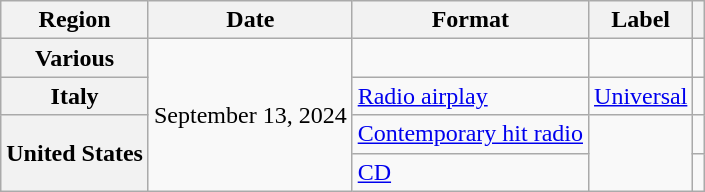<table class="wikitable plainrowheaders">
<tr>
<th scope="col">Region</th>
<th scope="col">Date</th>
<th scope="col">Format</th>
<th scope="col">Label</th>
<th scope="col"></th>
</tr>
<tr>
<th scope="row">Various</th>
<td rowspan="4">September 13, 2024</td>
<td></td>
<td></td>
<td style="text-align:center;"></td>
</tr>
<tr>
<th scope="row">Italy</th>
<td><a href='#'>Radio airplay</a></td>
<td><a href='#'>Universal</a></td>
<td style="text-align:center;"></td>
</tr>
<tr>
<th scope="row" rowspan="2">United States</th>
<td><a href='#'>Contemporary hit radio</a></td>
<td rowspan="2"></td>
<td style="text-align:center"></td>
</tr>
<tr>
<td><a href='#'>CD</a></td>
<td style="text-align:center;"></td>
</tr>
</table>
